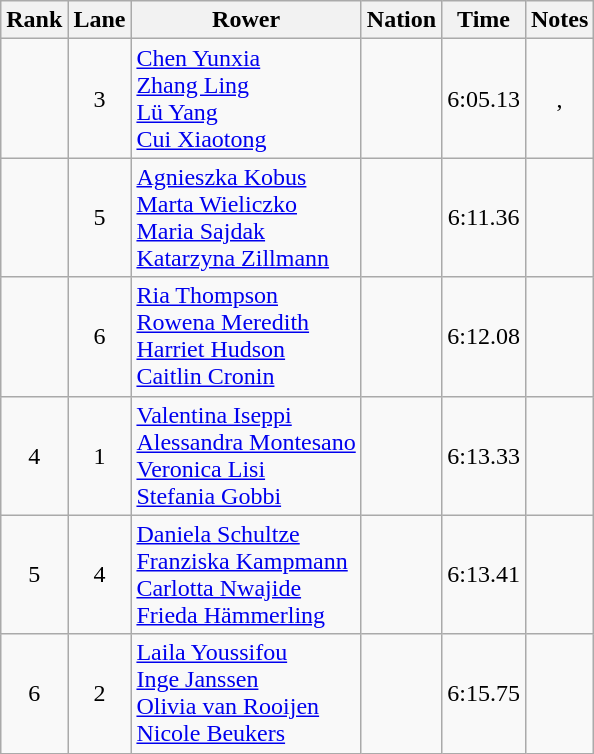<table class="wikitable sortable" style="text-align:center">
<tr>
<th>Rank</th>
<th>Lane</th>
<th>Rower</th>
<th>Nation</th>
<th>Time</th>
<th>Notes</th>
</tr>
<tr>
<td></td>
<td>3</td>
<td align="left"><a href='#'>Chen Yunxia</a><br><a href='#'>Zhang Ling</a><br><a href='#'>Lü Yang</a><br><a href='#'>Cui Xiaotong</a></td>
<td align="left"></td>
<td>6:05.13</td>
<td>, <strong></strong></td>
</tr>
<tr>
<td></td>
<td>5</td>
<td align="left"><a href='#'>Agnieszka Kobus</a><br><a href='#'>Marta Wieliczko</a><br><a href='#'>Maria Sajdak</a><br><a href='#'>Katarzyna Zillmann</a></td>
<td align="left"></td>
<td>6:11.36</td>
<td></td>
</tr>
<tr>
<td></td>
<td>6</td>
<td align="left"><a href='#'>Ria Thompson</a><br><a href='#'>Rowena Meredith</a><br><a href='#'>Harriet Hudson</a><br><a href='#'>Caitlin Cronin</a></td>
<td align="left"></td>
<td>6:12.08</td>
<td></td>
</tr>
<tr>
<td>4</td>
<td>1</td>
<td align="left"><a href='#'>Valentina Iseppi</a><br><a href='#'>Alessandra Montesano</a><br><a href='#'>Veronica Lisi</a><br><a href='#'>Stefania Gobbi</a></td>
<td align="left"></td>
<td>6:13.33</td>
<td></td>
</tr>
<tr>
<td>5</td>
<td>4</td>
<td align=left><a href='#'>Daniela Schultze</a><br><a href='#'>Franziska Kampmann</a><br><a href='#'>Carlotta Nwajide</a><br><a href='#'>Frieda Hämmerling</a></td>
<td align=left></td>
<td>6:13.41</td>
<td></td>
</tr>
<tr>
<td>6</td>
<td>2</td>
<td align=left><a href='#'>Laila Youssifou</a><br><a href='#'>Inge Janssen</a><br><a href='#'>Olivia van Rooijen</a><br><a href='#'>Nicole Beukers</a></td>
<td align=left></td>
<td>6:15.75</td>
<td></td>
</tr>
</table>
